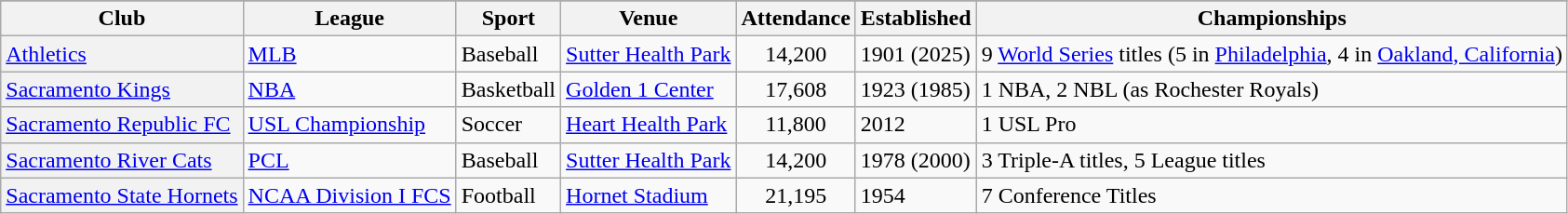<table class="wikitable sortable">
<tr>
</tr>
<tr>
<th scope="col">Club</th>
<th scope="col">League</th>
<th scope="col">Sport</th>
<th scope="col">Venue</th>
<th scope="col">Attendance</th>
<th scope="col">Established</th>
<th scope="col">Championships</th>
</tr>
<tr>
<th scope="row" style="font-weight: normal; text-align: left;"><a href='#'>Athletics</a></th>
<td><a href='#'>MLB</a></td>
<td>Baseball</td>
<td><a href='#'>Sutter Health Park</a></td>
<td style="text-align:center;">14,200</td>
<td>1901 (2025)</td>
<td>9 <a href='#'>World Series</a> titles (5 in <a href='#'>Philadelphia</a>, 4 in <a href='#'>Oakland, California</a>)</td>
</tr>
<tr>
<th scope="row" style="font-weight: normal; text-align: left;"><a href='#'>Sacramento Kings</a></th>
<td><a href='#'>NBA</a></td>
<td>Basketball</td>
<td><a href='#'>Golden 1 Center</a></td>
<td align=center>17,608</td>
<td>1923 (1985)</td>
<td>1 NBA, 2 NBL (as Rochester Royals)</td>
</tr>
<tr>
<th scope="row" style="font-weight: normal; text-align: left;"><a href='#'>Sacramento Republic FC</a></th>
<td><a href='#'>USL Championship</a></td>
<td>Soccer</td>
<td><a href='#'>Heart Health Park</a></td>
<td style="text-align:center;">11,800</td>
<td>2012</td>
<td>1 USL Pro</td>
</tr>
<tr>
<th scope="row" style="font-weight: normal; text-align: left;"><a href='#'>Sacramento River Cats</a></th>
<td><a href='#'>PCL</a></td>
<td>Baseball</td>
<td><a href='#'>Sutter Health Park</a></td>
<td style="text-align:center;">14,200</td>
<td>1978 (2000)</td>
<td>3 Triple-A titles, 5 League titles</td>
</tr>
<tr>
<th scope="row" style="font-weight: normal; text-align: left;"><a href='#'>Sacramento State Hornets</a></th>
<td><a href='#'>NCAA Division I FCS</a></td>
<td>Football</td>
<td><a href='#'>Hornet Stadium</a></td>
<td align=center>21,195</td>
<td>1954</td>
<td>7 Conference Titles</td>
</tr>
</table>
